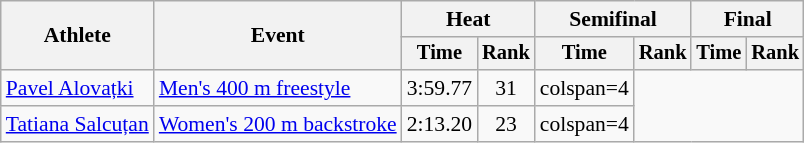<table class=wikitable style="font-size:90%">
<tr>
<th rowspan="2">Athlete</th>
<th rowspan="2">Event</th>
<th colspan="2">Heat</th>
<th colspan="2">Semifinal</th>
<th colspan="2">Final</th>
</tr>
<tr style="font-size:95%">
<th>Time</th>
<th>Rank</th>
<th>Time</th>
<th>Rank</th>
<th>Time</th>
<th>Rank</th>
</tr>
<tr align=center>
<td align=left><a href='#'>Pavel Alovațki</a></td>
<td align=left><a href='#'>Men's 400 m freestyle</a></td>
<td>3:59.77</td>
<td>31</td>
<td>colspan=4 </td>
</tr>
<tr align=center>
<td align=left><a href='#'>Tatiana Salcuțan</a></td>
<td align=left><a href='#'>Women's 200 m backstroke</a></td>
<td>2:13.20</td>
<td>23</td>
<td>colspan=4 </td>
</tr>
</table>
